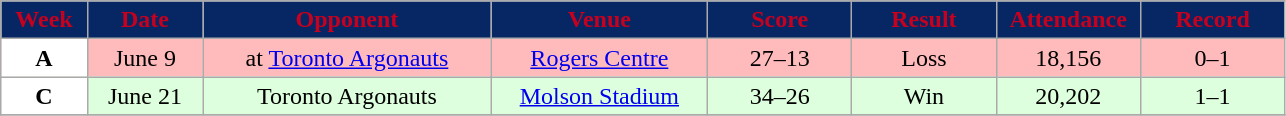<table class="wikitable sortable">
<tr>
<th style="background:#072764;color:#c6011f;" width="6%">Week</th>
<th style="background:#072764;color:#c6011f;" width="8%">Date</th>
<th style="background:#072764;color:#c6011f;" width="20%">Opponent</th>
<th style="background:#072764;color:#c6011f;" width="15%">Venue</th>
<th style="background:#072764;color:#c6011f;" width="10%">Score</th>
<th style="background:#072764;color:#c6011f;" width="10%">Result</th>
<th style="background:#072764;color:#c6011f;" width="10%">Attendance</th>
<th style="background:#072764;color:#c6011f;" width="10%">Record</th>
</tr>
<tr align="center" bgcolor="#ffbbbb">
<td style="text-align:center; background:white;"><span><strong>A</strong></span></td>
<td>June 9</td>
<td>at <a href='#'>Toronto Argonauts</a></td>
<td><a href='#'>Rogers Centre</a></td>
<td>27–13</td>
<td>Loss</td>
<td>18,156</td>
<td>0–1</td>
</tr>
<tr align="center" bgcolor="#ddffdd">
<td style="text-align:center; background:white;"><span><strong>C</strong></span></td>
<td>June 21</td>
<td>Toronto Argonauts</td>
<td><a href='#'>Molson Stadium</a></td>
<td>34–26</td>
<td>Win</td>
<td>20,202</td>
<td>1–1</td>
</tr>
<tr>
</tr>
</table>
